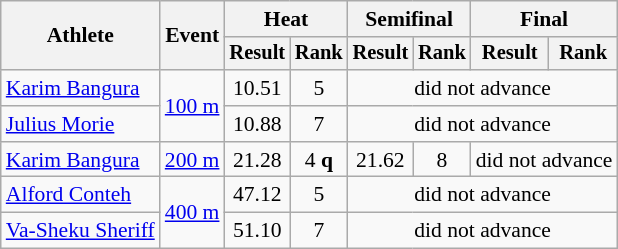<table class="wikitable" style="font-size:90%; text-align:center">
<tr>
<th rowspan=2>Athlete</th>
<th rowspan=2>Event</th>
<th colspan=2>Heat</th>
<th colspan=2>Semifinal</th>
<th colspan=2>Final</th>
</tr>
<tr style="font-size:95%">
<th>Result</th>
<th>Rank</th>
<th>Result</th>
<th>Rank</th>
<th>Result</th>
<th>Rank</th>
</tr>
<tr>
<td align=left><a href='#'>Karim Bangura</a></td>
<td align=left rowspan=2><a href='#'>100 m</a></td>
<td>10.51</td>
<td>5</td>
<td colspan=4>did not advance</td>
</tr>
<tr>
<td align=left><a href='#'>Julius Morie</a></td>
<td>10.88</td>
<td>7</td>
<td colspan=4>did not advance</td>
</tr>
<tr>
<td align=left><a href='#'>Karim Bangura</a></td>
<td align=left rowspan=1><a href='#'>200 m</a></td>
<td>21.28</td>
<td>4 <strong>q</strong></td>
<td>21.62</td>
<td>8</td>
<td colspan=2>did not advance</td>
</tr>
<tr>
<td align=left><a href='#'>Alford Conteh</a></td>
<td align=left rowspan=2><a href='#'>400 m</a></td>
<td>47.12</td>
<td>5</td>
<td colspan=4>did not advance</td>
</tr>
<tr>
<td align=left><a href='#'>Va-Sheku Sheriff</a></td>
<td>51.10</td>
<td>7</td>
<td colspan=4>did not advance</td>
</tr>
</table>
